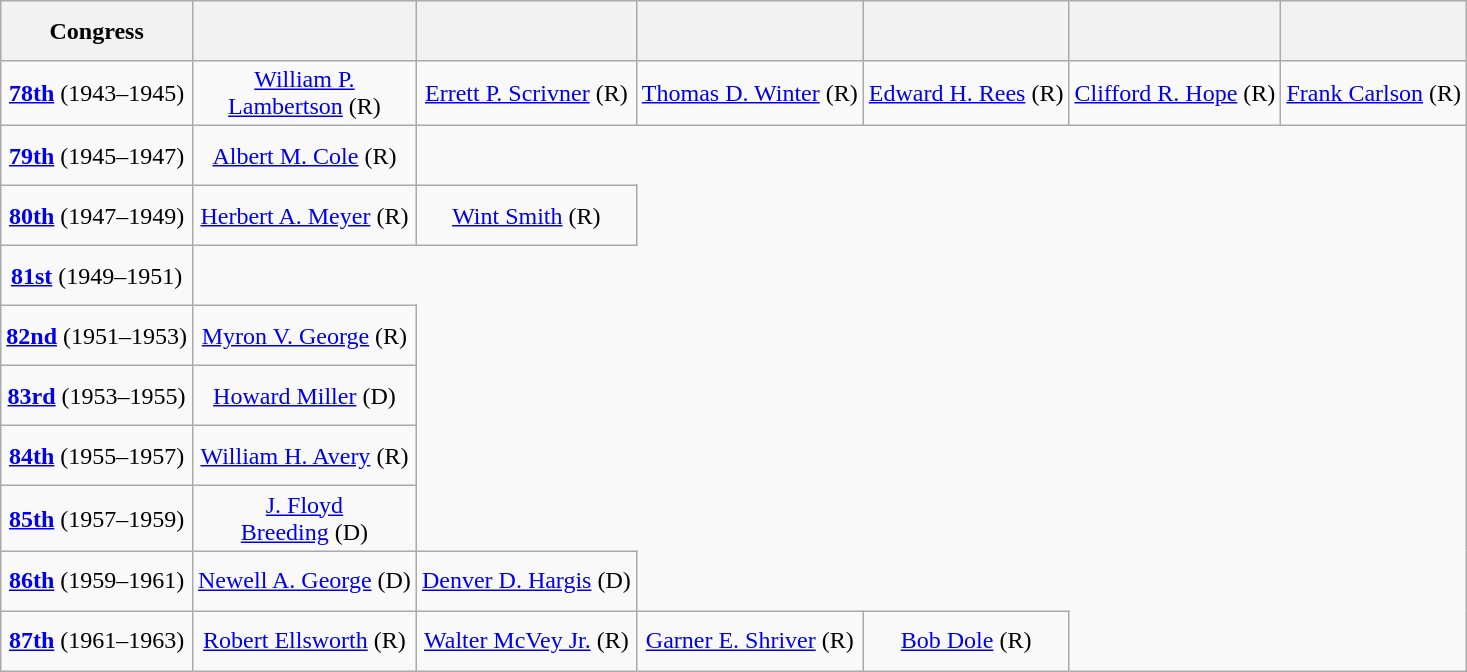<table class=wikitable style="text-align:center">
<tr style="height:2.5em">
<th>Congress</th>
<th></th>
<th></th>
<th></th>
<th></th>
<th></th>
<th></th>
</tr>
<tr style="height:2.5em">
<td><strong><a href='#'>78th</a></strong> (1943–1945)</td>
<td><a href='#'>William P.<br>Lambertson</a> (R)</td>
<td><a href='#'>Errett P. Scrivner</a> (R)</td>
<td><a href='#'>Thomas D. Winter</a> (R)</td>
<td><a href='#'>Edward H. Rees</a> (R)</td>
<td><a href='#'>Clifford R. Hope</a> (R)</td>
<td><a href='#'>Frank Carlson</a> (R)</td>
</tr>
<tr style="height:2.5em">
<td><strong><a href='#'>79th</a></strong> (1945–1947)</td>
<td><a href='#'>Albert M. Cole</a> (R)</td>
</tr>
<tr style="height:2.5em">
<td><strong><a href='#'>80th</a></strong> (1947–1949)</td>
<td><a href='#'>Herbert A. Meyer</a> (R)</td>
<td><a href='#'>Wint Smith</a> (R)</td>
</tr>
<tr style="height:2.5em">
<td><strong><a href='#'>81st</a></strong> (1949–1951)</td>
</tr>
<tr style="height:2.5em">
<td><strong><a href='#'>82nd</a></strong> (1951–1953)</td>
<td><a href='#'>Myron V. George</a> (R)</td>
</tr>
<tr style="height:2.5em">
<td><strong><a href='#'>83rd</a></strong> (1953–1955)</td>
<td><a href='#'>Howard Miller</a> (D)</td>
</tr>
<tr style="height:2.5em">
<td><strong><a href='#'>84th</a></strong> (1955–1957)</td>
<td><a href='#'>William H. Avery</a> (R)</td>
</tr>
<tr style="height:2.5em">
<td><strong><a href='#'>85th</a></strong> (1957–1959)</td>
<td><a href='#'>J. Floyd<br>Breeding</a> (D)</td>
</tr>
<tr style="height:2.5em">
<td><strong><a href='#'>86th</a></strong> (1959–1961)</td>
<td><a href='#'>Newell A. George</a> (D)</td>
<td><a href='#'>Denver D. Hargis</a> (D)</td>
</tr>
<tr style="height:2.5em">
<td><strong><a href='#'>87th</a></strong> (1961–1963)</td>
<td><a href='#'>Robert Ellsworth</a> (R)</td>
<td><a href='#'>Walter McVey Jr.</a> (R)</td>
<td><a href='#'>Garner E. Shriver</a> (R)</td>
<td><a href='#'>Bob Dole</a> (R)</td>
</tr>
</table>
